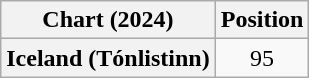<table class="wikitable plainrowheaders" style="text-align:center">
<tr>
<th scope="col">Chart (2024)</th>
<th scope="col">Position</th>
</tr>
<tr>
<th scope="row">Iceland (Tónlistinn)</th>
<td>95</td>
</tr>
</table>
